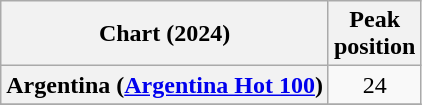<table class="wikitable sortable plainrowheaders" style="text-align:center">
<tr>
<th scope="col">Chart (2024)</th>
<th scope="col">Peak<br>position</th>
</tr>
<tr>
<th scope="row">Argentina (<a href='#'>Argentina Hot 100</a>)</th>
<td>24</td>
</tr>
<tr>
</tr>
</table>
